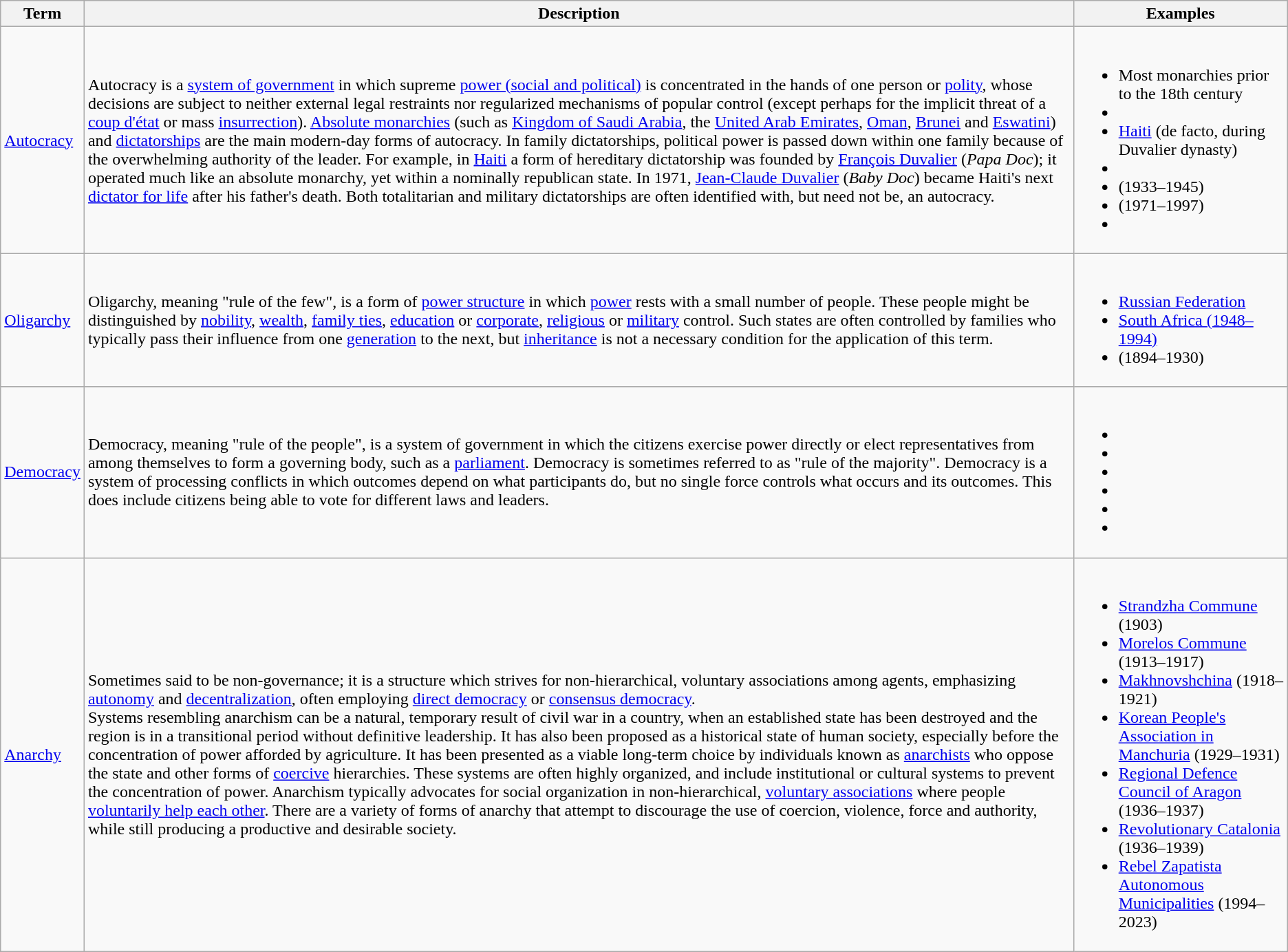<table class="wikitable">
<tr>
<th>Term</th>
<th>Description</th>
<th width=200pt>Examples</th>
</tr>
<tr>
<td><a href='#'>Autocracy</a></td>
<td>Autocracy is a <a href='#'>system of government</a> in which supreme <a href='#'>power (social and political)</a> is concentrated in the hands of one person or <a href='#'>polity</a>, whose decisions are subject to neither external legal restraints nor regularized mechanisms of popular control (except perhaps for the implicit threat of a <a href='#'>coup d'état</a> or mass <a href='#'>insurrection</a>). <a href='#'>Absolute monarchies</a> (such as <a href='#'>Kingdom of Saudi Arabia</a>, the <a href='#'>United Arab Emirates</a>, <a href='#'>Oman</a>, <a href='#'>Brunei</a> and <a href='#'>Eswatini</a>) and <a href='#'>dictatorships</a> are the main modern-day forms of autocracy. In family dictatorships, political power is passed down within one family because of the overwhelming authority of the leader. For example, in <a href='#'>Haiti</a> a form of hereditary dictatorship was founded by <a href='#'>François Duvalier</a> (<em>Papa Doc</em>); it operated much like an absolute monarchy, yet within a nominally republican state. In 1971, <a href='#'>Jean-Claude Duvalier</a> (<em>Baby Doc</em>) became Haiti's next <a href='#'>dictator for life</a> after his father's death. Both totalitarian and military dictatorships are often identified with, but need not be, an autocracy.</td>
<td><br><ul><li>Most monarchies prior to the 18th century</li><li></li><li> <a href='#'>Haiti</a> (de facto, during Duvalier dynasty)</li><li></li><li> (1933–1945)</li><li> (1971–1997)</li><li></li></ul></td>
</tr>
<tr>
<td><a href='#'>Oligarchy</a></td>
<td>Oligarchy, meaning "rule of the few", is a form of <a href='#'>power structure</a> in which <a href='#'>power</a> rests with a small number of people. These people might be distinguished by <a href='#'>nobility</a>, <a href='#'>wealth</a>, <a href='#'>family ties</a>, <a href='#'>education</a> or <a href='#'>corporate</a>, <a href='#'>religious</a> or <a href='#'>military</a> control. Such states are often controlled by families who typically pass their influence from one <a href='#'>generation</a> to the next, but <a href='#'>inheritance</a> is not a necessary condition for the application of this term.</td>
<td><br><ul><li> <a href='#'>Russian Federation</a></li><li> <a href='#'>South Africa (1948–1994)</a></li><li> (1894–1930)</li></ul></td>
</tr>
<tr>
<td><a href='#'>Democracy</a></td>
<td>Democracy, meaning "rule of the people", is a system of government in which the citizens exercise power directly or elect representatives from among themselves to form a governing body, such as a <a href='#'>parliament</a>. Democracy is sometimes referred to as "rule of the majority". Democracy is a system of processing conflicts in which outcomes depend on what participants do, but no single force controls what occurs and its outcomes. This does include citizens being able to vote for different laws and leaders.</td>
<td><br><ul><li></li><li></li><li></li><li></li><li></li><li></li></ul></td>
</tr>
<tr>
<td><a href='#'>Anarchy</a></td>
<td>Sometimes said to be non-governance; it is a structure which strives for non-hierarchical, voluntary associations among agents, emphasizing <a href='#'>autonomy</a> and <a href='#'>decentralization</a>, often employing <a href='#'>direct democracy</a> or <a href='#'>consensus democracy</a>.<br>Systems resembling anarchism can be a natural, temporary result of civil war in a country, when an established state has been destroyed and the region is in a transitional period without definitive leadership. It has also been proposed as a historical state of human society, especially before the concentration of power afforded by agriculture. It has been presented as a viable long-term choice by individuals known as <a href='#'>anarchists</a> who oppose the state and other forms of <a href='#'>coercive</a> hierarchies. These systems are often highly organized, and include institutional or cultural systems to prevent the concentration of power. Anarchism typically advocates for social organization in non-hierarchical, <a href='#'>voluntary associations</a> where people <a href='#'>voluntarily help each other</a>. There are a variety of forms of anarchy that attempt to discourage the use of coercion, violence, force and authority, while still producing a productive and desirable society.</td>
<td><br><ul><li> <a href='#'>Strandzha Commune</a> (1903)</li><li> <a href='#'>Morelos Commune</a> (1913–1917)</li><li> <a href='#'>Makhnovshchina</a> (1918–1921)</li><li> <a href='#'>Korean People's Association in Manchuria</a> (1929–1931)</li><li> <a href='#'>Regional Defence Council of Aragon</a> (1936–1937)</li><li> <a href='#'>Revolutionary Catalonia</a> (1936–1939)</li><li> <a href='#'>Rebel Zapatista Autonomous Municipalities</a> (1994–2023)</li></ul></td>
</tr>
</table>
